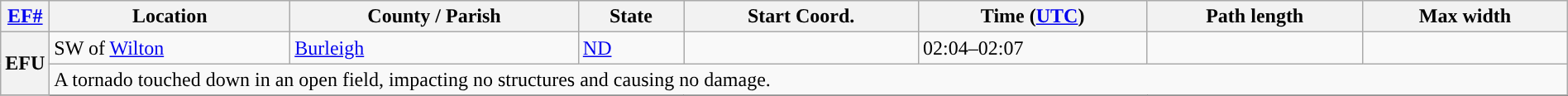<table class="wikitable sortable" style="width:100%;">
<tr>
<th scope="col" width="2%" align="center"><a href='#'>EF#</a></th>
<th scope="col" align="center" class="unsortable">Location</th>
<th scope="col" align="center" class="unsortable">County / Parish</th>
<th scope="col" align="center">State</th>
<th scope="col" align="center">Start Coord.</th>
<th scope="col" align="center">Time (<a href='#'>UTC</a>)</th>
<th scope="col" align="center">Path length</th>
<th scope="col" align="center">Max width</th>
</tr>
<tr>
<th scope="row" rowspan="2" style="background-color:#">EFU</th>
<td>SW of <a href='#'>Wilton</a></td>
<td><a href='#'>Burleigh</a></td>
<td><a href='#'>ND</a></td>
<td></td>
<td>02:04–02:07</td>
<td></td>
<td></td>
</tr>
<tr class="expand-child">
<td colspan="8" style=" border-bottom: 1px solid black;">A tornado touched down in an open field, impacting no structures and causing no damage.</td>
</tr>
<tr>
</tr>
</table>
